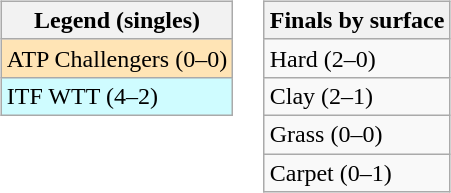<table>
<tr style="vertical-align:top">
<td><br><table class="wikitable">
<tr>
<th>Legend (singles)</th>
</tr>
<tr style="background:moccasin">
<td>ATP Challengers (0–0)</td>
</tr>
<tr style="background:#CFFCFF">
<td>ITF WTT (4–2)</td>
</tr>
</table>
</td>
<td><br><table class="wikitable">
<tr>
<th>Finals by surface</th>
</tr>
<tr>
<td>Hard (2–0)</td>
</tr>
<tr>
<td>Clay (2–1)</td>
</tr>
<tr>
<td>Grass (0–0)</td>
</tr>
<tr>
<td>Carpet (0–1)</td>
</tr>
</table>
</td>
</tr>
</table>
